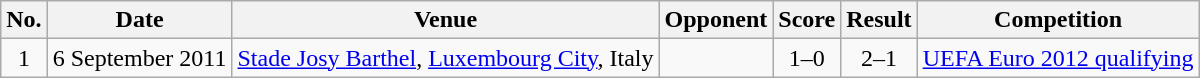<table class="wikitable sortable">
<tr>
<th scope="col">No.</th>
<th scope="col"data-sort-type="date">Date</th>
<th scope="col">Venue</th>
<th scope="col">Opponent</th>
<th scope="col">Score</th>
<th scope="col">Result</th>
<th scope="col">Competition</th>
</tr>
<tr>
<td align="center">1</td>
<td>6 September 2011</td>
<td><a href='#'>Stade Josy Barthel</a>, <a href='#'>Luxembourg City</a>, Italy</td>
<td></td>
<td align="center">1–0</td>
<td align="center">2–1</td>
<td><a href='#'>UEFA Euro 2012 qualifying</a></td>
</tr>
</table>
